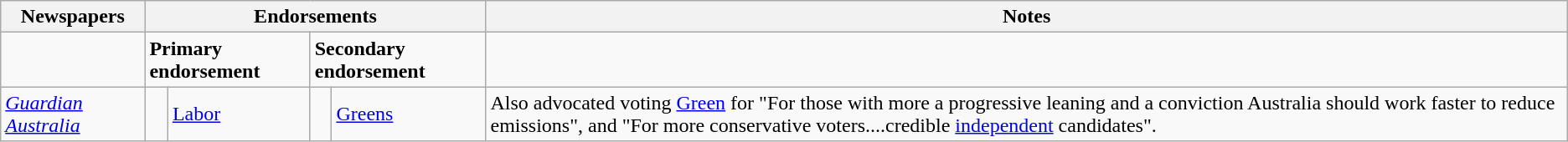<table class="wikitable">
<tr>
<th>Newspapers</th>
<th colspan="4">Endorsements</th>
<th>Notes</th>
</tr>
<tr>
<td></td>
<td colspan="2"><strong>Primary endorsement</strong></td>
<td colspan="2"><strong>Secondary endorsement</strong></td>
<td></td>
</tr>
<tr>
<td><em><a href='#'>Guardian Australia</a></em></td>
<td></td>
<td><a href='#'>Labor</a></td>
<td></td>
<td><a href='#'>Greens</a></td>
<td>Also advocated voting <a href='#'>Green</a> for "For those with more a progressive leaning and a conviction Australia should work faster to reduce emissions", and "For more conservative voters....credible <a href='#'>independent</a> candidates".</td>
</tr>
</table>
